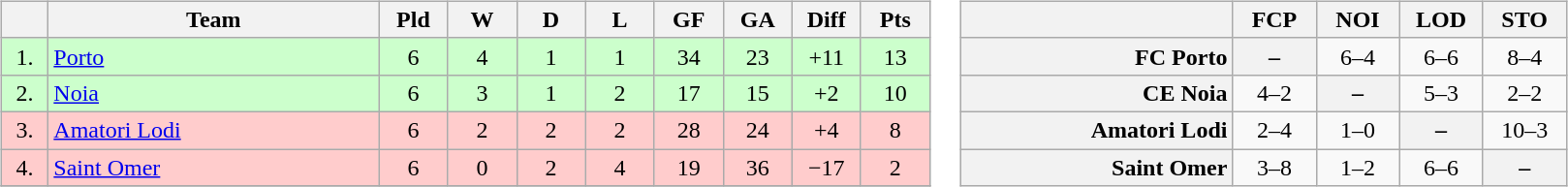<table>
<tr>
<td><br><table class="wikitable" style="text-align:center">
<tr>
<th width=25></th>
<th width=220>Team</th>
<th width=40>Pld</th>
<th width=40>W</th>
<th width=40>D</th>
<th width=40>L</th>
<th width=40>GF</th>
<th width=40>GA</th>
<th width=40>Diff</th>
<th width=40>Pts</th>
</tr>
<tr style="background:#ccffcc;">
<td>1.</td>
<td align=left> <a href='#'>Porto</a></td>
<td>6</td>
<td>4</td>
<td>1</td>
<td>1</td>
<td>34</td>
<td>23</td>
<td>+11</td>
<td>13</td>
</tr>
<tr style="background:#ccffcc;">
<td>2.</td>
<td align=left> <a href='#'>Noia</a></td>
<td>6</td>
<td>3</td>
<td>1</td>
<td>2</td>
<td>17</td>
<td>15</td>
<td>+2</td>
<td>10</td>
</tr>
<tr style="background:#ffcccc;">
<td>3.</td>
<td align=left> <a href='#'>Amatori Lodi</a></td>
<td>6</td>
<td>2</td>
<td>2</td>
<td>2</td>
<td>28</td>
<td>24</td>
<td>+4</td>
<td>8</td>
</tr>
<tr style="background:#ffcccc;">
<td>4.</td>
<td align=left> <a href='#'>Saint Omer</a></td>
<td>6</td>
<td>0</td>
<td>2</td>
<td>4</td>
<td>19</td>
<td>36</td>
<td>−17</td>
<td>2</td>
</tr>
<tr>
</tr>
</table>
</td>
<td><br><table class="wikitable" style="text-align:center">
<tr>
<th width="180"> </th>
<th width="50">FCP</th>
<th width="50">NOI</th>
<th width="50">LOD</th>
<th width="50">STO</th>
</tr>
<tr>
<th style="text-align:right;">FC Porto</th>
<th>–</th>
<td>6–4</td>
<td>6–6</td>
<td>8–4</td>
</tr>
<tr>
<th style="text-align:right;">CE Noia</th>
<td>4–2</td>
<th>–</th>
<td>5–3</td>
<td>2–2</td>
</tr>
<tr>
<th style="text-align:right;">Amatori Lodi</th>
<td>2–4</td>
<td>1–0</td>
<th>–</th>
<td>10–3</td>
</tr>
<tr>
<th style="text-align:right;">Saint Omer</th>
<td>3–8</td>
<td>1–2</td>
<td>6–6</td>
<th>–</th>
</tr>
</table>
</td>
</tr>
</table>
